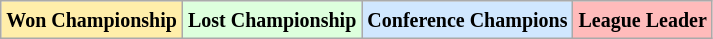<table class="wikitable">
<tr>
<td bgcolor="#ffeeaa"><small><strong>Won Championship</strong></small></td>
<td bgcolor="#ddffdd"><small><strong>Lost Championship</strong></small></td>
<td bgcolor="#d0e7ff"><small><strong>Conference Champions</strong></small></td>
<td bgcolor="#ffbbbb"><small><strong>League Leader</strong></small></td>
</tr>
</table>
